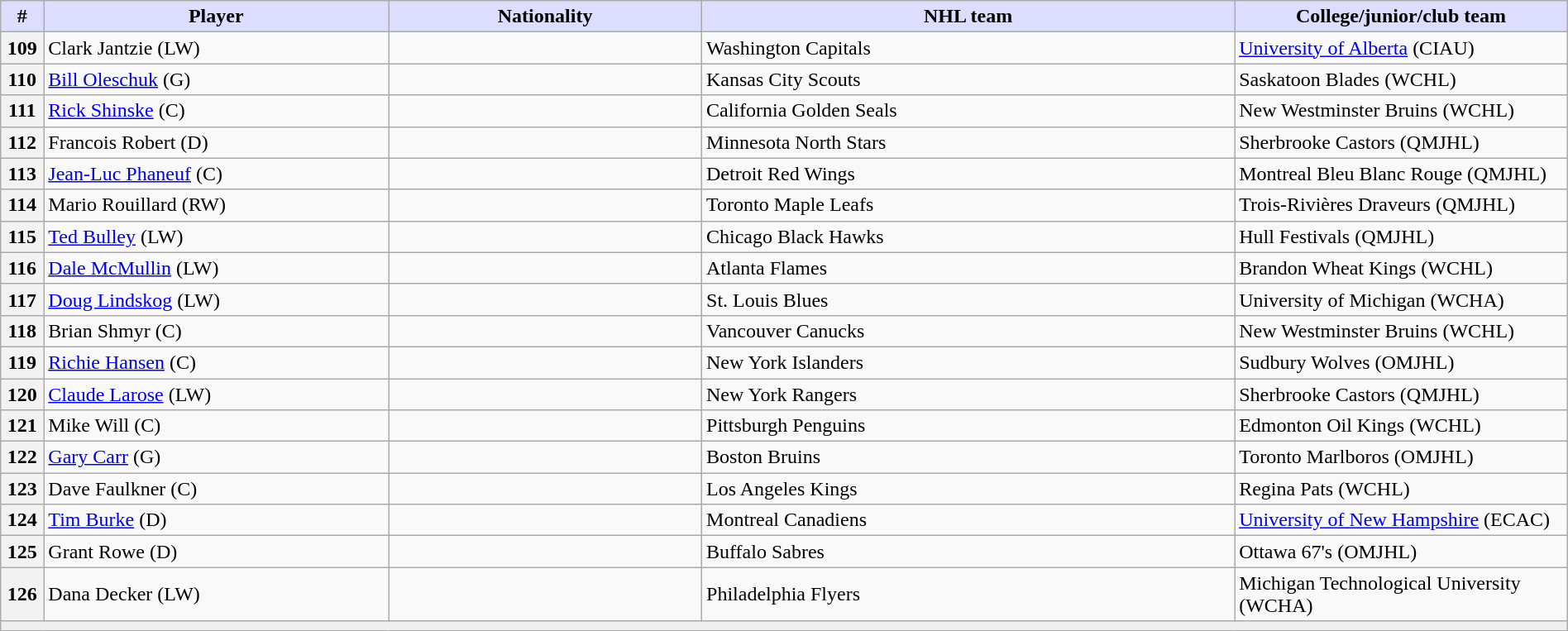<table class="wikitable" style="width: 100%">
<tr>
<th style="background:#ddf; width:2.75%;">#</th>
<th style="background:#ddf; width:22.0%;">Player</th>
<th style="background:#ddf; width:20.0%;">Nationality</th>
<th style="background:#ddf; width:34.0%;">NHL team</th>
<th style="background:#ddf; width:100.0%;">College/junior/club team</th>
</tr>
<tr>
<th>109</th>
<td>Clark Jantzie (LW)</td>
<td></td>
<td>Washington Capitals</td>
<td><a href='#'>University of Alberta</a> (CIAU)</td>
</tr>
<tr>
<th>110</th>
<td><a href='#'>Bill Oleschuk</a> (G)</td>
<td></td>
<td>Kansas City Scouts</td>
<td>Saskatoon Blades (WCHL)</td>
</tr>
<tr>
<th>111</th>
<td><a href='#'>Rick Shinske</a> (C)</td>
<td></td>
<td>California Golden Seals</td>
<td>New Westminster Bruins (WCHL)</td>
</tr>
<tr>
<th>112</th>
<td>Francois Robert (D)</td>
<td></td>
<td>Minnesota North Stars</td>
<td>Sherbrooke Castors (QMJHL)</td>
</tr>
<tr>
<th>113</th>
<td><a href='#'>Jean-Luc Phaneuf</a> (C)</td>
<td></td>
<td>Detroit Red Wings</td>
<td>Montreal Bleu Blanc Rouge (QMJHL)</td>
</tr>
<tr>
<th>114</th>
<td>Mario Rouillard (RW)</td>
<td></td>
<td>Toronto Maple Leafs</td>
<td>Trois-Rivières Draveurs (QMJHL)</td>
</tr>
<tr>
<th>115</th>
<td><a href='#'>Ted Bulley</a> (LW)</td>
<td></td>
<td>Chicago Black Hawks</td>
<td>Hull Festivals (QMJHL)</td>
</tr>
<tr>
<th>116</th>
<td><a href='#'>Dale McMullin</a> (LW)</td>
<td></td>
<td>Atlanta Flames</td>
<td>Brandon Wheat Kings (WCHL)</td>
</tr>
<tr>
<th>117</th>
<td><a href='#'>Doug Lindskog</a> (LW)</td>
<td></td>
<td>St. Louis Blues</td>
<td>University of Michigan (WCHA)</td>
</tr>
<tr>
<th>118</th>
<td>Brian Shmyr (C)</td>
<td></td>
<td>Vancouver Canucks</td>
<td>New Westminster Bruins (WCHL)</td>
</tr>
<tr>
<th>119</th>
<td><a href='#'>Richie Hansen</a> (C)</td>
<td></td>
<td>New York Islanders</td>
<td>Sudbury Wolves (OMJHL)</td>
</tr>
<tr>
<th>120</th>
<td><a href='#'>Claude Larose</a> (LW)</td>
<td></td>
<td>New York Rangers</td>
<td>Sherbrooke Castors (QMJHL)</td>
</tr>
<tr>
<th>121</th>
<td>Mike Will (C)</td>
<td></td>
<td>Pittsburgh Penguins</td>
<td>Edmonton Oil Kings (WCHL)</td>
</tr>
<tr>
<th>122</th>
<td><a href='#'>Gary Carr</a> (G)</td>
<td></td>
<td>Boston Bruins</td>
<td>Toronto Marlboros (OMJHL)</td>
</tr>
<tr>
<th>123</th>
<td>Dave Faulkner (C)</td>
<td></td>
<td>Los Angeles Kings</td>
<td>Regina Pats (WCHL)</td>
</tr>
<tr>
<th>124</th>
<td><a href='#'>Tim Burke</a> (D)</td>
<td></td>
<td>Montreal Canadiens</td>
<td><a href='#'>University of New Hampshire</a> (ECAC)</td>
</tr>
<tr>
<th>125</th>
<td>Grant Rowe (D)</td>
<td></td>
<td>Buffalo Sabres</td>
<td>Ottawa 67's (OMJHL)</td>
</tr>
<tr>
<th>126</th>
<td>Dana Decker (LW)</td>
<td></td>
<td>Philadelphia Flyers</td>
<td>Michigan Technological University (WCHA)</td>
</tr>
<tr>
<td align=center colspan="6" bgcolor="#efefef"></td>
</tr>
</table>
